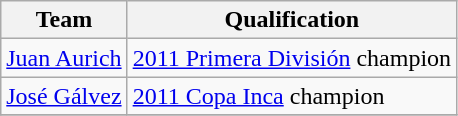<table class="wikitable">
<tr>
<th>Team</th>
<th>Qualification</th>
</tr>
<tr>
<td><a href='#'>Juan Aurich</a></td>
<td><a href='#'>2011 Primera División</a> champion</td>
</tr>
<tr>
<td><a href='#'>José Gálvez</a></td>
<td><a href='#'>2011 Copa Inca</a> champion</td>
</tr>
<tr>
</tr>
</table>
